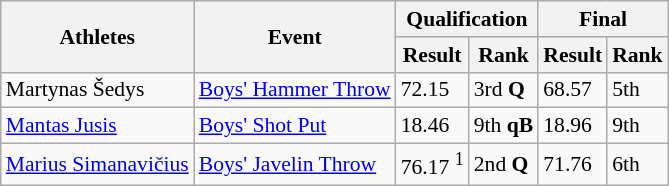<table class="wikitable" border="1" style="font-size:90%">
<tr>
<th rowspan=2>Athletes</th>
<th rowspan=2>Event</th>
<th colspan=2>Qualification</th>
<th colspan=2>Final</th>
</tr>
<tr>
<th>Result</th>
<th>Rank</th>
<th>Result</th>
<th>Rank</th>
</tr>
<tr>
<td>Martynas Šedys</td>
<td><a href='#'>Boys' Hammer Throw</a></td>
<td>72.15</td>
<td>3rd <strong>Q</strong></td>
<td>68.57</td>
<td>5th</td>
</tr>
<tr>
<td><a href='#'>Mantas Jusis</a></td>
<td><a href='#'>Boys' Shot Put</a></td>
<td>18.46</td>
<td>9th <strong>qB</strong></td>
<td>18.96</td>
<td>9th</td>
</tr>
<tr>
<td><a href='#'>Marius Simanavičius</a></td>
<td><a href='#'>Boys' Javelin Throw</a></td>
<td>76.17 <sup>1</sup></td>
<td>2nd <strong>Q</strong></td>
<td>71.76</td>
<td>6th</td>
</tr>
</table>
